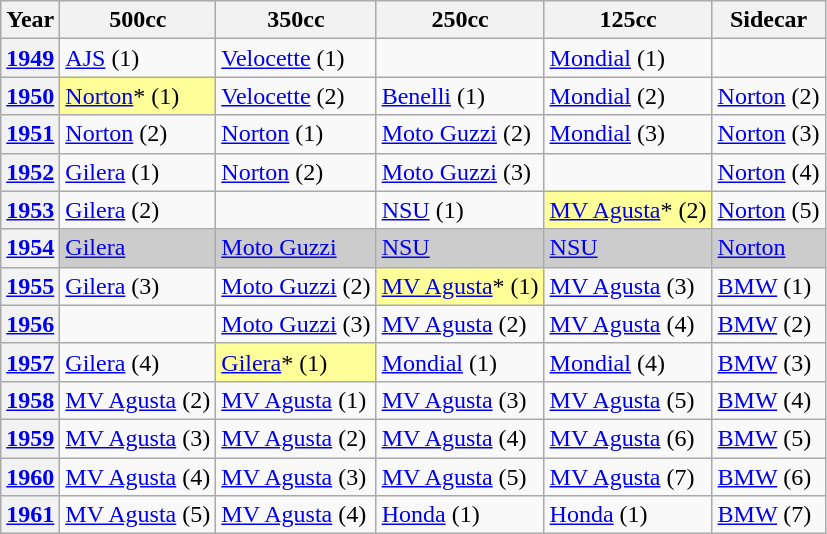<table class="wikitable">
<tr>
<th>Year</th>
<th>500cc</th>
<th>350cc</th>
<th>250cc</th>
<th>125cc</th>
<th>Sidecar</th>
</tr>
<tr>
<th><a href='#'>1949</a></th>
<td> <a href='#'>AJS</a> (1)</td>
<td> <a href='#'>Velocette</a> (1)</td>
<td></td>
<td> <a href='#'>Mondial</a> (1)</td>
<td></td>
</tr>
<tr>
<th><a href='#'>1950</a></th>
<td style="background:#ffff99;"> <a href='#'>Norton</a>* (1)</td>
<td> <a href='#'>Velocette</a> (2)</td>
<td> <a href='#'>Benelli</a> (1)</td>
<td> <a href='#'>Mondial</a> (2)</td>
<td> <a href='#'>Norton</a> (2)</td>
</tr>
<tr>
<th><a href='#'>1951</a></th>
<td> <a href='#'>Norton</a> (2)</td>
<td> <a href='#'>Norton</a> (1)</td>
<td> <a href='#'>Moto Guzzi</a> (2)</td>
<td> <a href='#'>Mondial</a> (3)</td>
<td> <a href='#'>Norton</a> (3)</td>
</tr>
<tr>
<th><a href='#'>1952</a></th>
<td> <a href='#'>Gilera</a> (1)</td>
<td> <a href='#'>Norton</a> (2)</td>
<td> <a href='#'>Moto Guzzi</a> (3)</td>
<td></td>
<td> <a href='#'>Norton</a> (4)</td>
</tr>
<tr>
<th><a href='#'>1953</a></th>
<td> <a href='#'>Gilera</a> (2)</td>
<td></td>
<td> <a href='#'>NSU</a> (1)</td>
<td style="background:#ffff99;"> <a href='#'>MV Agusta</a>* (2)</td>
<td> <a href='#'>Norton</a> (5)</td>
</tr>
<tr>
<th><a href='#'>1954</a></th>
<td style="background:#cccccc;"> <a href='#'>Gilera</a></td>
<td style="background:#cccccc;"> <a href='#'>Moto Guzzi</a></td>
<td style="background:#cccccc;"> <a href='#'>NSU</a></td>
<td style="background:#cccccc;"> <a href='#'>NSU</a></td>
<td style="background:#cccccc;"> <a href='#'>Norton</a></td>
</tr>
<tr>
<th><a href='#'>1955</a></th>
<td> <a href='#'>Gilera</a> (3)</td>
<td> <a href='#'>Moto Guzzi</a> (2)</td>
<td style="background:#ffff99;"> <a href='#'>MV Agusta</a>* (1)</td>
<td> <a href='#'>MV Agusta</a> (3)</td>
<td> <a href='#'>BMW</a> (1)</td>
</tr>
<tr>
<th><a href='#'>1956</a></th>
<td></td>
<td> <a href='#'>Moto Guzzi</a> (3)</td>
<td> <a href='#'>MV Agusta</a> (2)</td>
<td> <a href='#'>MV Agusta</a> (4)</td>
<td> <a href='#'>BMW</a> (2)</td>
</tr>
<tr>
<th><a href='#'>1957</a></th>
<td> <a href='#'>Gilera</a> (4)</td>
<td style="background:#ffff99;"> <a href='#'>Gilera</a>* (1)</td>
<td> <a href='#'>Mondial</a> (1)</td>
<td> <a href='#'>Mondial</a> (4)</td>
<td> <a href='#'>BMW</a> (3)</td>
</tr>
<tr>
<th><a href='#'>1958</a></th>
<td> <a href='#'>MV Agusta</a> (2)</td>
<td> <a href='#'>MV Agusta</a> (1)</td>
<td> <a href='#'>MV Agusta</a> (3)</td>
<td> <a href='#'>MV Agusta</a> (5)</td>
<td> <a href='#'>BMW</a> (4)</td>
</tr>
<tr>
<th><a href='#'>1959</a></th>
<td> <a href='#'>MV Agusta</a> (3)</td>
<td> <a href='#'>MV Agusta</a> (2)</td>
<td> <a href='#'>MV Agusta</a> (4)</td>
<td> <a href='#'>MV Agusta</a> (6)</td>
<td> <a href='#'>BMW</a> (5)</td>
</tr>
<tr>
<th><a href='#'>1960</a></th>
<td> <a href='#'>MV Agusta</a> (4)</td>
<td> <a href='#'>MV Agusta</a> (3)</td>
<td> <a href='#'>MV Agusta</a> (5)</td>
<td> <a href='#'>MV Agusta</a> (7)</td>
<td> <a href='#'>BMW</a> (6)</td>
</tr>
<tr>
<th><a href='#'>1961</a></th>
<td> <a href='#'>MV Agusta</a> (5)</td>
<td> <a href='#'>MV Agusta</a> (4)</td>
<td> <a href='#'>Honda</a> (1)</td>
<td> <a href='#'>Honda</a> (1)</td>
<td> <a href='#'>BMW</a> (7)</td>
</tr>
</table>
